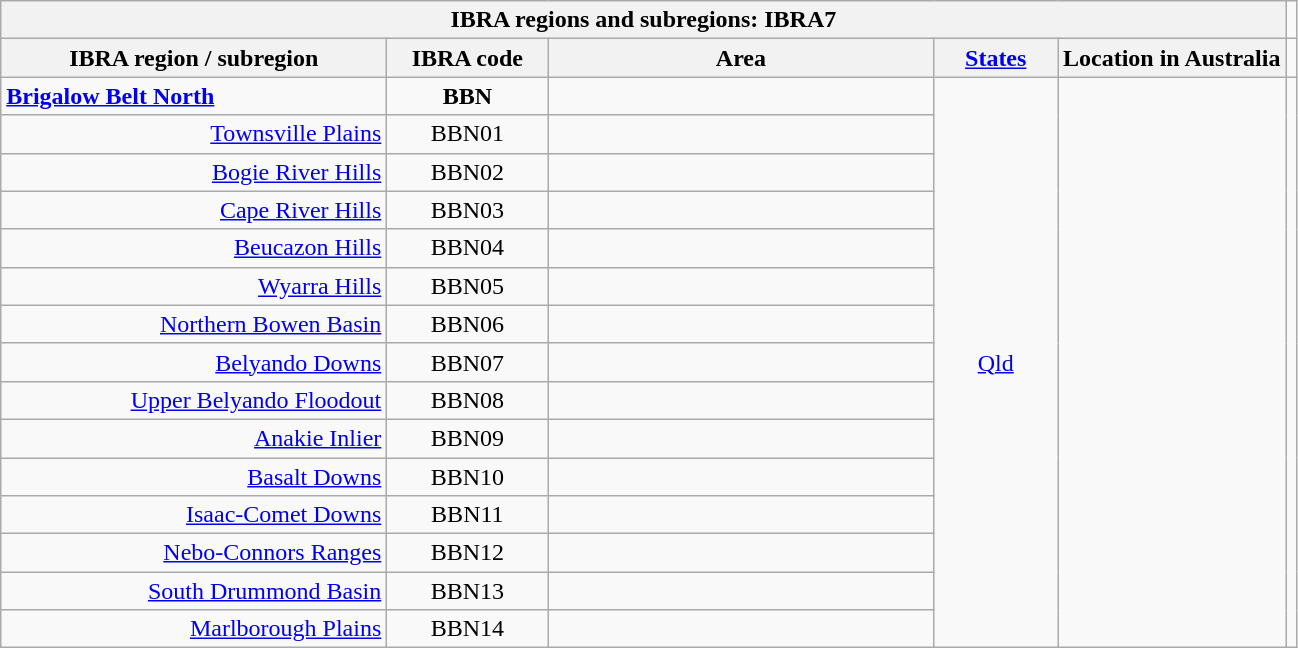<table class="wikitable sortable">
<tr>
<th colspan=5>IBRA regions and subregions: IBRA7</th>
</tr>
<tr>
<th scope="col" width="250px">IBRA region / subregion</th>
<th scope="col" width="100px">IBRA code</th>
<th scope="col" width="250px">Area</th>
<th scope="col" width="75px"><a href='#'>States</a></th>
<th>Location in Australia</th>
<td></td>
</tr>
<tr>
<td><strong><a href='#'>Brigalow Belt North</a></strong></td>
<td align="center"><strong>BBN</strong></td>
<td align="right"><strong></strong></td>
<td align="center" rowspan=15><a href='#'>Qld</a></td>
<td align="center" rowspan=15></td>
</tr>
<tr>
<td align="right"><a href='#'>Townsville Plains</a></td>
<td align="center">BBN01</td>
<td align="right"></td>
</tr>
<tr>
<td align="right"><a href='#'>Bogie River Hills</a></td>
<td align="center">BBN02</td>
<td align="right"></td>
</tr>
<tr>
<td align="right"><a href='#'>Cape River Hills</a></td>
<td align="center">BBN03</td>
<td align="right"></td>
</tr>
<tr>
<td align="right"><a href='#'>Beucazon Hills</a></td>
<td align="center">BBN04</td>
<td align="right"></td>
</tr>
<tr>
<td align="right"><a href='#'>Wyarra Hills</a></td>
<td align="center">BBN05</td>
<td align="right"></td>
</tr>
<tr>
<td align="right"><a href='#'>Northern Bowen Basin</a></td>
<td align="center">BBN06</td>
<td align="right"></td>
</tr>
<tr>
<td align="right"><a href='#'>Belyando Downs</a></td>
<td align="center">BBN07</td>
<td align="right"></td>
</tr>
<tr>
<td align="right"><a href='#'>Upper Belyando Floodout</a></td>
<td align="center">BBN08</td>
<td align="right"></td>
</tr>
<tr>
<td align="right"><a href='#'>Anakie Inlier</a></td>
<td align="center">BBN09</td>
<td align="right"></td>
</tr>
<tr>
<td align="right"><a href='#'>Basalt Downs</a></td>
<td align="center">BBN10</td>
<td align="right"></td>
</tr>
<tr>
<td align="right"><a href='#'>Isaac-Comet Downs</a></td>
<td align="center">BBN11</td>
<td align="right"></td>
</tr>
<tr>
<td align="right"><a href='#'>Nebo-Connors Ranges</a></td>
<td align="center">BBN12</td>
<td align="right"></td>
</tr>
<tr>
<td align="right"><a href='#'>South Drummond Basin</a></td>
<td align="center">BBN13</td>
<td align="right"></td>
</tr>
<tr>
<td align="right"><a href='#'>Marlborough Plains</a></td>
<td align="center">BBN14</td>
<td align="right"></td>
</tr>
</table>
